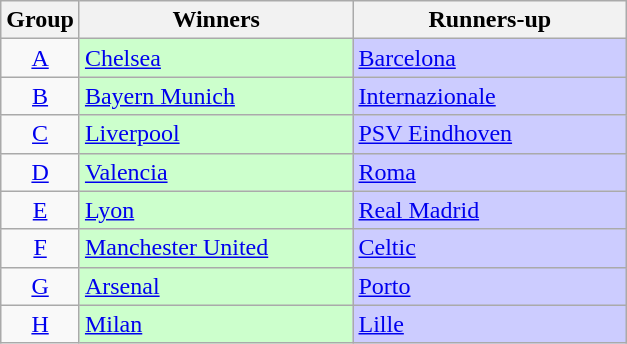<table class="wikitable">
<tr>
<th>Group</th>
<th width=175>Winners</th>
<th width=175>Runners-up</th>
</tr>
<tr>
<td align="center"><a href='#'>A</a></td>
<td bgcolor="#ccffcc"> <a href='#'>Chelsea</a></td>
<td bgcolor="#ccccff"> <a href='#'>Barcelona</a></td>
</tr>
<tr>
<td align="center"><a href='#'>B</a></td>
<td bgcolor="#ccffcc"> <a href='#'>Bayern Munich</a></td>
<td bgcolor="#ccccff"> <a href='#'>Internazionale</a></td>
</tr>
<tr>
<td align="center"><a href='#'>C</a></td>
<td bgcolor="#ccffcc"> <a href='#'>Liverpool</a></td>
<td bgcolor="#ccccff"> <a href='#'>PSV Eindhoven</a></td>
</tr>
<tr>
<td align="center"><a href='#'>D</a></td>
<td bgcolor="#ccffcc"> <a href='#'>Valencia</a></td>
<td bgcolor="#ccccff"> <a href='#'>Roma</a></td>
</tr>
<tr>
<td align="center"><a href='#'>E</a></td>
<td bgcolor="#ccffcc"> <a href='#'>Lyon</a></td>
<td bgcolor="#ccccff"> <a href='#'>Real Madrid</a></td>
</tr>
<tr>
<td align="center"><a href='#'>F</a></td>
<td bgcolor="#ccffcc"> <a href='#'>Manchester United</a></td>
<td bgcolor="#ccccff"> <a href='#'>Celtic</a></td>
</tr>
<tr>
<td align="center"><a href='#'>G</a></td>
<td bgcolor="#ccffcc"> <a href='#'>Arsenal</a></td>
<td bgcolor="#ccccff"> <a href='#'>Porto</a></td>
</tr>
<tr>
<td align="center"><a href='#'>H</a></td>
<td bgcolor="#ccffcc"> <a href='#'>Milan</a></td>
<td bgcolor="#ccccff"> <a href='#'>Lille</a></td>
</tr>
</table>
